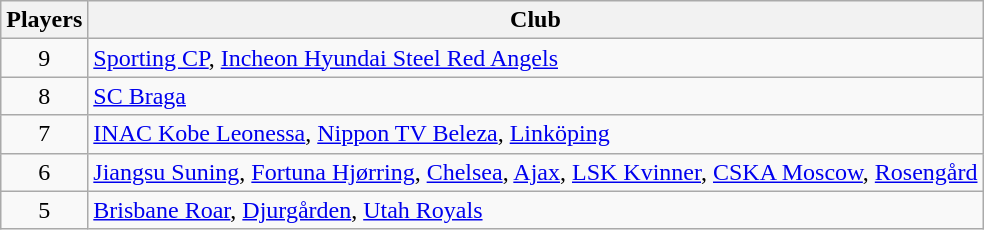<table class="wikitable">
<tr>
<th>Players</th>
<th>Club</th>
</tr>
<tr>
<td align="center">9</td>
<td> <a href='#'>Sporting CP</a>,  <a href='#'>Incheon Hyundai Steel Red Angels</a></td>
</tr>
<tr>
<td align="center">8</td>
<td> <a href='#'>SC Braga</a></td>
</tr>
<tr>
<td align="center">7</td>
<td> <a href='#'>INAC Kobe Leonessa</a>,  <a href='#'>Nippon TV Beleza</a>,  <a href='#'>Linköping</a></td>
</tr>
<tr>
<td align="center">6</td>
<td> <a href='#'>Jiangsu Suning</a>,  <a href='#'>Fortuna Hjørring</a>,  <a href='#'>Chelsea</a>,  <a href='#'>Ajax</a>,  <a href='#'>LSK Kvinner</a>,  <a href='#'>CSKA Moscow</a>,  <a href='#'>Rosengård</a></td>
</tr>
<tr>
<td align="center">5</td>
<td> <a href='#'>Brisbane Roar</a>,  <a href='#'>Djurgården</a>,  <a href='#'>Utah Royals</a></td>
</tr>
</table>
